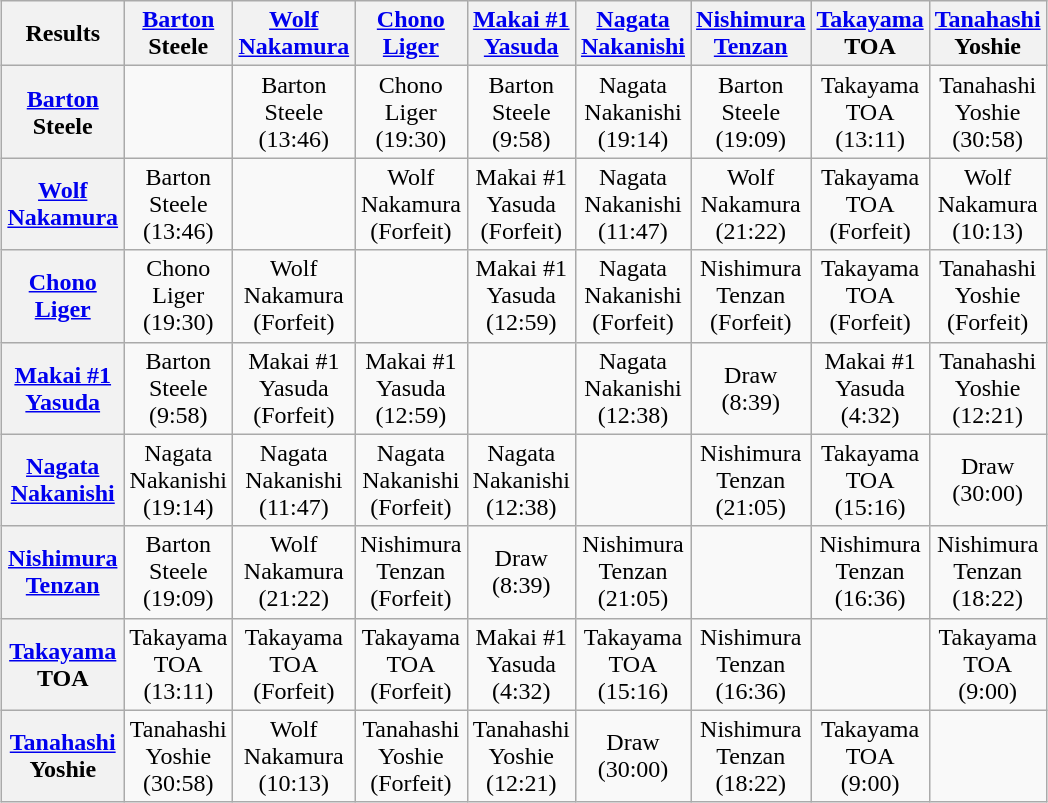<table class="wikitable" style="text-align:center; margin: 1em auto 1em auto">
<tr align="center">
<th>Results</th>
<th><a href='#'>Barton</a><br>Steele</th>
<th><a href='#'>Wolf</a><br><a href='#'>Nakamura</a></th>
<th><a href='#'>Chono</a><br><a href='#'>Liger</a></th>
<th><a href='#'>Makai #1</a><br><a href='#'>Yasuda</a></th>
<th><a href='#'>Nagata</a><br><a href='#'>Nakanishi</a></th>
<th><a href='#'>Nishimura</a><br><a href='#'>Tenzan</a></th>
<th><a href='#'>Takayama</a><br>TOA</th>
<th><a href='#'>Tanahashi</a><br>Yoshie</th>
</tr>
<tr align="center">
<th><a href='#'>Barton</a><br>Steele</th>
<td></td>
<td>Barton<br>Steele<br>(13:46)</td>
<td>Chono<br>Liger<br>(19:30)</td>
<td>Barton<br>Steele<br>(9:58)</td>
<td>Nagata<br>Nakanishi<br>(19:14)</td>
<td>Barton<br>Steele<br>(19:09)</td>
<td>Takayama<br>TOA<br>(13:11)</td>
<td>Tanahashi<br>Yoshie<br>(30:58)</td>
</tr>
<tr align="center">
<th><a href='#'>Wolf</a><br><a href='#'>Nakamura</a></th>
<td>Barton<br>Steele<br>(13:46)</td>
<td></td>
<td>Wolf<br>Nakamura<br>(Forfeit)</td>
<td>Makai #1<br>Yasuda<br>(Forfeit)</td>
<td>Nagata<br>Nakanishi<br>(11:47)</td>
<td>Wolf<br>Nakamura<br>(21:22)</td>
<td>Takayama<br>TOA<br>(Forfeit)</td>
<td>Wolf<br>Nakamura<br>(10:13)</td>
</tr>
<tr align="center">
<th><a href='#'>Chono</a><br><a href='#'>Liger</a></th>
<td>Chono<br>Liger<br>(19:30)</td>
<td>Wolf<br>Nakamura<br>(Forfeit)</td>
<td></td>
<td>Makai #1<br>Yasuda<br>(12:59)</td>
<td>Nagata<br>Nakanishi<br>(Forfeit)</td>
<td>Nishimura<br>Tenzan<br>(Forfeit)</td>
<td>Takayama<br>TOA<br>(Forfeit)</td>
<td>Tanahashi<br>Yoshie<br>(Forfeit)</td>
</tr>
<tr align="center">
<th><a href='#'>Makai #1</a><br><a href='#'>Yasuda</a></th>
<td>Barton<br>Steele<br>(9:58)</td>
<td>Makai #1<br>Yasuda<br>(Forfeit)</td>
<td>Makai #1<br>Yasuda<br>(12:59)</td>
<td></td>
<td>Nagata<br>Nakanishi<br>(12:38)</td>
<td>Draw<br>(8:39)</td>
<td>Makai #1<br>Yasuda<br>(4:32)</td>
<td>Tanahashi<br>Yoshie<br>(12:21)</td>
</tr>
<tr align="center">
<th><a href='#'>Nagata</a><br><a href='#'>Nakanishi</a></th>
<td>Nagata<br>Nakanishi<br>(19:14)</td>
<td>Nagata<br>Nakanishi<br>(11:47)</td>
<td>Nagata<br>Nakanishi<br>(Forfeit)</td>
<td>Nagata<br>Nakanishi<br>(12:38)</td>
<td></td>
<td>Nishimura<br>Tenzan<br>(21:05)</td>
<td>Takayama<br>TOA<br>(15:16)</td>
<td>Draw<br>(30:00)</td>
</tr>
<tr align="center">
<th><a href='#'>Nishimura</a><br><a href='#'>Tenzan</a></th>
<td>Barton<br>Steele<br>(19:09)</td>
<td>Wolf<br>Nakamura<br>(21:22)</td>
<td>Nishimura<br>Tenzan<br>(Forfeit)</td>
<td>Draw<br>(8:39)</td>
<td>Nishimura<br>Tenzan<br>(21:05)</td>
<td></td>
<td>Nishimura<br>Tenzan<br>(16:36)</td>
<td>Nishimura<br>Tenzan<br>(18:22)</td>
</tr>
<tr align="center">
<th><a href='#'>Takayama</a><br>TOA</th>
<td>Takayama<br>TOA<br>(13:11)</td>
<td>Takayama<br>TOA<br>(Forfeit)</td>
<td>Takayama<br>TOA<br>(Forfeit)</td>
<td>Makai #1<br>Yasuda<br>(4:32)</td>
<td>Takayama<br>TOA<br>(15:16)</td>
<td>Nishimura<br>Tenzan<br>(16:36)</td>
<td></td>
<td>Takayama<br>TOA<br>(9:00)</td>
</tr>
<tr align="center">
<th><a href='#'>Tanahashi</a><br>Yoshie</th>
<td>Tanahashi<br>Yoshie<br>(30:58)</td>
<td>Wolf<br>Nakamura<br>(10:13)</td>
<td>Tanahashi<br>Yoshie<br>(Forfeit)</td>
<td>Tanahashi<br>Yoshie<br>(12:21)</td>
<td>Draw<br>(30:00)</td>
<td>Nishimura<br>Tenzan<br>(18:22)</td>
<td>Takayama<br>TOA<br>(9:00)</td>
<td></td>
</tr>
</table>
